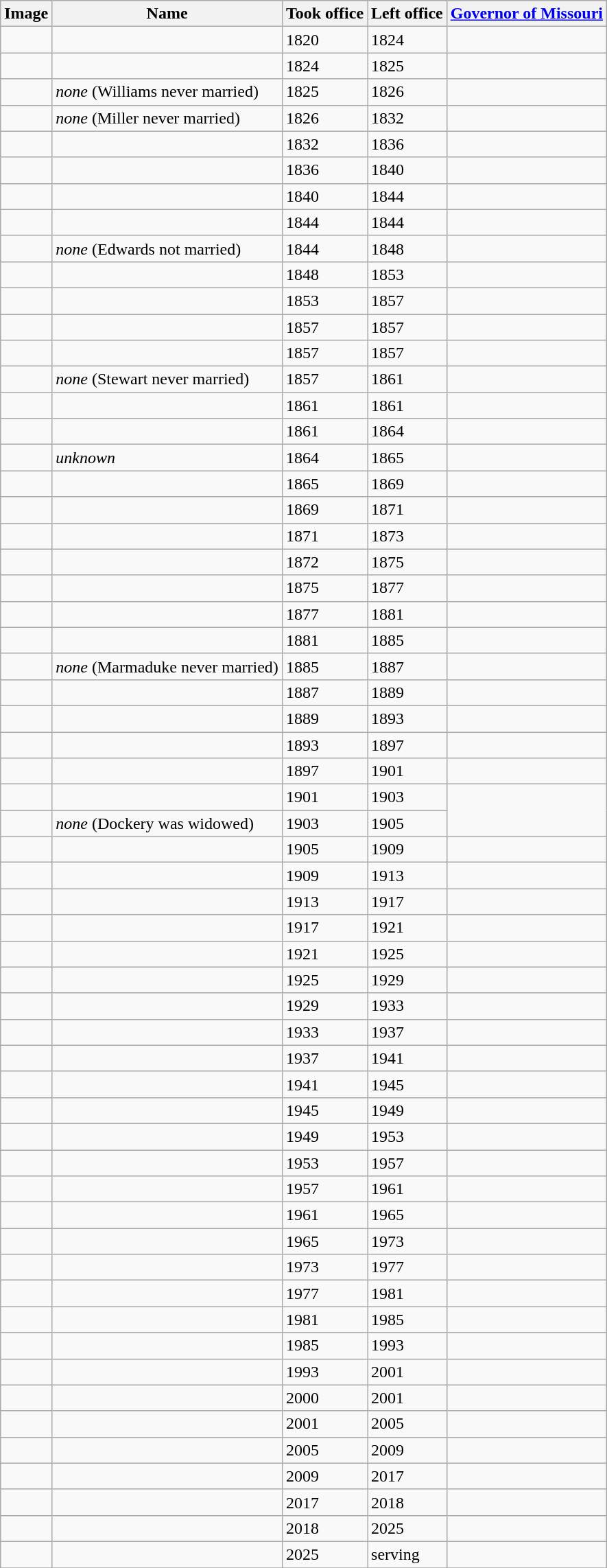<table class="wikitable sortable sticky-header"}}>
<tr>
<th class="unsortable">Image</th>
<th>Name</th>
<th>Took office</th>
<th>Left office</th>
<th><a href='#'>Governor of Missouri</a></th>
</tr>
<tr>
<td></td>
<td></td>
<td>1820</td>
<td>1824</td>
<td></td>
</tr>
<tr>
<td></td>
<td></td>
<td>1824</td>
<td>1825</td>
<td></td>
</tr>
<tr>
<td></td>
<td><em>none</em> (Williams never married)</td>
<td>1825</td>
<td>1826</td>
<td></td>
</tr>
<tr>
<td></td>
<td><em>none</em> (Miller never married)</td>
<td>1826</td>
<td>1832</td>
<td></td>
</tr>
<tr>
<td></td>
<td></td>
<td>1832</td>
<td>1836</td>
<td></td>
</tr>
<tr>
<td></td>
<td></td>
<td>1836</td>
<td>1840</td>
<td></td>
</tr>
<tr>
<td></td>
<td></td>
<td>1840</td>
<td>1844</td>
<td></td>
</tr>
<tr>
<td></td>
<td></td>
<td>1844</td>
<td>1844</td>
<td></td>
</tr>
<tr>
<td></td>
<td><em>none</em> (Edwards not married)</td>
<td>1844</td>
<td>1848</td>
<td></td>
</tr>
<tr>
<td></td>
<td></td>
<td>1848</td>
<td>1853</td>
<td></td>
</tr>
<tr>
<td></td>
<td></td>
<td>1853</td>
<td>1857</td>
<td></td>
</tr>
<tr>
<td></td>
<td></td>
<td>1857</td>
<td>1857</td>
<td></td>
</tr>
<tr>
<td></td>
<td></td>
<td>1857</td>
<td>1857</td>
<td></td>
</tr>
<tr>
<td></td>
<td><em>none</em> (Stewart never married)</td>
<td>1857</td>
<td>1861</td>
<td></td>
</tr>
<tr>
<td></td>
<td></td>
<td>1861</td>
<td>1861</td>
<td></td>
</tr>
<tr>
<td></td>
<td></td>
<td>1861</td>
<td>1864</td>
<td></td>
</tr>
<tr>
<td></td>
<td><em>unknown</em></td>
<td>1864</td>
<td>1865</td>
<td></td>
</tr>
<tr>
<td></td>
<td></td>
<td>1865</td>
<td>1869</td>
<td></td>
</tr>
<tr>
<td></td>
<td></td>
<td>1869</td>
<td>1871</td>
<td></td>
</tr>
<tr>
<td></td>
<td></td>
<td>1871</td>
<td>1873</td>
<td></td>
</tr>
<tr>
<td></td>
<td></td>
<td>1872</td>
<td>1875</td>
<td></td>
</tr>
<tr>
<td></td>
<td></td>
<td>1875</td>
<td>1877</td>
<td></td>
</tr>
<tr>
<td></td>
<td></td>
<td>1877</td>
<td>1881</td>
<td></td>
</tr>
<tr>
<td></td>
<td></td>
<td>1881</td>
<td>1885</td>
<td></td>
</tr>
<tr>
<td></td>
<td><em>none</em> (Marmaduke never married)</td>
<td>1885</td>
<td>1887</td>
<td></td>
</tr>
<tr>
<td></td>
<td></td>
<td>1887</td>
<td>1889</td>
<td></td>
</tr>
<tr>
<td></td>
<td></td>
<td>1889</td>
<td>1893</td>
<td></td>
</tr>
<tr>
<td></td>
<td></td>
<td>1893</td>
<td>1897</td>
<td></td>
</tr>
<tr>
<td></td>
<td></td>
<td>1897</td>
<td>1901</td>
<td></td>
</tr>
<tr>
<td></td>
<td></td>
<td>1901</td>
<td>1903</td>
<td rowspan=2></td>
</tr>
<tr>
<td></td>
<td><em>none</em> (Dockery was widowed)</td>
<td>1903</td>
<td>1905</td>
</tr>
<tr>
<td></td>
<td></td>
<td>1905</td>
<td>1909</td>
<td></td>
</tr>
<tr>
<td></td>
<td></td>
<td>1909</td>
<td>1913</td>
<td></td>
</tr>
<tr>
<td></td>
<td></td>
<td>1913</td>
<td>1917</td>
<td></td>
</tr>
<tr>
<td></td>
<td></td>
<td>1917</td>
<td>1921</td>
<td></td>
</tr>
<tr>
<td></td>
<td></td>
<td>1921</td>
<td>1925</td>
<td></td>
</tr>
<tr>
<td></td>
<td></td>
<td>1925</td>
<td>1929</td>
<td></td>
</tr>
<tr>
<td></td>
<td></td>
<td>1929</td>
<td>1933</td>
<td></td>
</tr>
<tr>
<td></td>
<td></td>
<td>1933</td>
<td>1937</td>
<td></td>
</tr>
<tr>
<td></td>
<td></td>
<td>1937</td>
<td>1941</td>
<td></td>
</tr>
<tr>
<td></td>
<td></td>
<td>1941</td>
<td>1945</td>
<td></td>
</tr>
<tr>
<td></td>
<td></td>
<td>1945</td>
<td>1949</td>
<td></td>
</tr>
<tr>
<td></td>
<td></td>
<td>1949</td>
<td>1953</td>
<td></td>
</tr>
<tr>
<td></td>
<td></td>
<td>1953</td>
<td>1957</td>
<td></td>
</tr>
<tr>
<td></td>
<td></td>
<td>1957</td>
<td>1961</td>
<td></td>
</tr>
<tr>
<td></td>
<td></td>
<td>1961</td>
<td>1965</td>
<td></td>
</tr>
<tr>
<td></td>
<td></td>
<td>1965</td>
<td>1973</td>
<td></td>
</tr>
<tr>
<td></td>
<td></td>
<td>1973</td>
<td>1977</td>
<td></td>
</tr>
<tr>
<td></td>
<td></td>
<td>1977</td>
<td>1981</td>
<td></td>
</tr>
<tr>
<td></td>
<td></td>
<td>1981</td>
<td>1985</td>
<td></td>
</tr>
<tr>
<td></td>
<td></td>
<td>1985</td>
<td>1993</td>
<td></td>
</tr>
<tr>
<td></td>
<td></td>
<td>1993</td>
<td>2001</td>
<td></td>
</tr>
<tr>
<td></td>
<td></td>
<td>2000</td>
<td>2001</td>
<td></td>
</tr>
<tr>
<td></td>
<td></td>
<td>2001</td>
<td>2005</td>
<td></td>
</tr>
<tr>
<td></td>
<td></td>
<td>2005</td>
<td>2009</td>
<td></td>
</tr>
<tr>
<td></td>
<td></td>
<td>2009</td>
<td>2017</td>
<td></td>
</tr>
<tr>
<td></td>
<td></td>
<td>2017</td>
<td>2018</td>
<td></td>
</tr>
<tr>
<td></td>
<td></td>
<td>2018</td>
<td>2025</td>
<td></td>
</tr>
<tr>
<td></td>
<td></td>
<td>2025</td>
<td>serving</td>
<td></td>
</tr>
<tr>
</tr>
</table>
